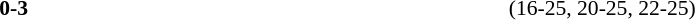<table width=100% cellspacing=1>
<tr>
<th width=20%></th>
<th width=12%></th>
<th width=20%></th>
<th width=33%></th>
<td></td>
</tr>
<tr style=font-size:90%>
<td align=right></td>
<td align=center><strong>0-3</strong></td>
<td></td>
<td>(16-25, 20-25, 22-25)</td>
</tr>
</table>
